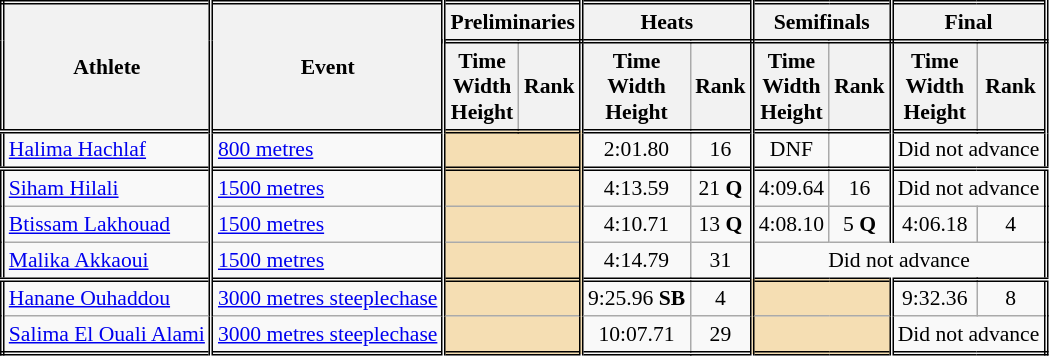<table class=wikitable style="font-size:90%; border: double;">
<tr>
<th rowspan="2" style="border-right:double">Athlete</th>
<th rowspan="2" style="border-right:double">Event</th>
<th colspan="2" style="border-right:double; border-bottom:double;">Preliminaries</th>
<th colspan="2" style="border-right:double; border-bottom:double;">Heats</th>
<th colspan="2" style="border-right:double; border-bottom:double;">Semifinals</th>
<th colspan="2" style="border-right:double; border-bottom:double;">Final</th>
</tr>
<tr>
<th>Time<br>Width<br>Height</th>
<th style="border-right:double">Rank</th>
<th>Time<br>Width<br>Height</th>
<th style="border-right:double">Rank</th>
<th>Time<br>Width<br>Height</th>
<th style="border-right:double">Rank</th>
<th>Time<br>Width<br>Height</th>
<th style="border-right:double">Rank</th>
</tr>
<tr style="border-top: double;">
<td style="border-right:double"><a href='#'>Halima Hachlaf</a></td>
<td style="border-right:double"><a href='#'>800 metres</a></td>
<td style="border-right:double" colspan= 2 bgcolor="wheat"></td>
<td align=center>2:01.80</td>
<td align=center style="border-right:double">16</td>
<td align=center>DNF</td>
<td align=center style="border-right:double"></td>
<td colspan="2" align=center>Did not advance</td>
</tr>
<tr style="border-top: double;">
<td style="border-right:double"><a href='#'>Siham Hilali</a></td>
<td style="border-right:double"><a href='#'>1500 metres</a></td>
<td style="border-right:double" colspan= 2 bgcolor="wheat"></td>
<td align=center>4:13.59</td>
<td style="border-right:double" align=center>21 <strong>Q</strong></td>
<td align=center>4:09.64</td>
<td style="border-right:double" align=center>16</td>
<td colspan=2 align=center>Did not advance</td>
</tr>
<tr>
<td style="border-right:double"><a href='#'>Btissam Lakhouad</a></td>
<td style="border-right:double"><a href='#'>1500 metres</a></td>
<td style="border-right:double" colspan= 2 bgcolor="wheat"></td>
<td align=center>4:10.71</td>
<td style="border-right:double" align=center>13 <strong>Q</strong></td>
<td align=center>4:08.10</td>
<td style="border-right:double" align=center>5 <strong>Q</strong></td>
<td align=center>4:06.18</td>
<td align=center>4</td>
</tr>
<tr>
<td style="border-right:double"><a href='#'>Malika Akkaoui</a></td>
<td style="border-right:double"><a href='#'>1500 metres</a></td>
<td style="border-right:double" colspan= 2 bgcolor="wheat"></td>
<td align=center>4:14.79</td>
<td style="border-right:double" align=center>31</td>
<td colspan=4 align=center>Did not advance</td>
</tr>
<tr style="border-top: double;">
<td style="border-right:double"><a href='#'>Hanane Ouhaddou</a></td>
<td style="border-right:double"><a href='#'>3000 metres steeplechase</a></td>
<td style="border-right:double" colspan= 2 bgcolor="wheat"></td>
<td align=center>9:25.96 <strong>SB</strong></td>
<td align=center style="border-right:double">4</td>
<td style="border-right:double" colspan= 2 bgcolor="wheat"></td>
<td align=center>9:32.36</td>
<td align=center>8</td>
</tr>
<tr>
<td style="border-right:double"><a href='#'>Salima El Ouali Alami</a></td>
<td style="border-right:double"><a href='#'>3000 metres steeplechase</a></td>
<td style="border-right:double" colspan= 2 bgcolor="wheat"></td>
<td align=center>10:07.71</td>
<td align=center style="border-right:double">29</td>
<td style="border-right:double" colspan= 2 bgcolor="wheat"></td>
<td colspan="2" align=center>Did not advance</td>
</tr>
</table>
